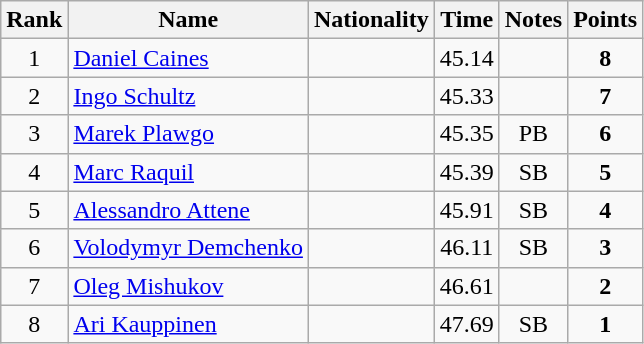<table class="wikitable sortable" style="text-align:center">
<tr>
<th>Rank</th>
<th>Name</th>
<th>Nationality</th>
<th>Time</th>
<th>Notes</th>
<th>Points</th>
</tr>
<tr>
<td>1</td>
<td align=left><a href='#'>Daniel Caines</a></td>
<td align=left></td>
<td>45.14</td>
<td></td>
<td><strong>8</strong></td>
</tr>
<tr>
<td>2</td>
<td align=left><a href='#'>Ingo Schultz</a></td>
<td align=left></td>
<td>45.33</td>
<td></td>
<td><strong>7</strong></td>
</tr>
<tr>
<td>3</td>
<td align=left><a href='#'>Marek Plawgo</a></td>
<td align=left></td>
<td>45.35</td>
<td>PB</td>
<td><strong>6</strong></td>
</tr>
<tr>
<td>4</td>
<td align=left><a href='#'>Marc Raquil</a></td>
<td align=left></td>
<td>45.39</td>
<td>SB</td>
<td><strong>5</strong></td>
</tr>
<tr>
<td>5</td>
<td align=left><a href='#'>Alessandro Attene</a></td>
<td align=left></td>
<td>45.91</td>
<td>SB</td>
<td><strong>4</strong></td>
</tr>
<tr>
<td>6</td>
<td align=left><a href='#'>Volodymyr Demchenko</a></td>
<td align=left></td>
<td>46.11</td>
<td>SB</td>
<td><strong>3</strong></td>
</tr>
<tr>
<td>7</td>
<td align=left><a href='#'>Oleg Mishukov</a></td>
<td align=left></td>
<td>46.61</td>
<td></td>
<td><strong>2</strong></td>
</tr>
<tr>
<td>8</td>
<td align=left><a href='#'>Ari Kauppinen</a></td>
<td align=left></td>
<td>47.69</td>
<td>SB</td>
<td><strong>1</strong></td>
</tr>
</table>
